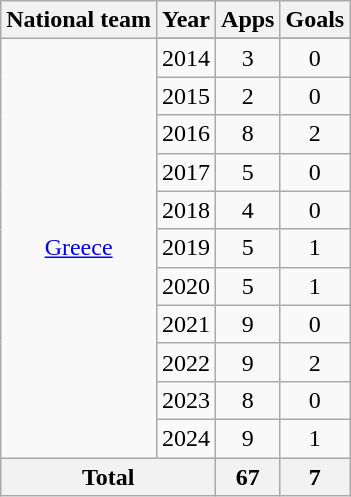<table class="wikitable" style="text-align: center">
<tr>
<th>National team</th>
<th>Year</th>
<th>Apps</th>
<th>Goals</th>
</tr>
<tr>
<td rowspan="12"><a href='#'>Greece</a></td>
</tr>
<tr>
<td>2014</td>
<td>3</td>
<td>0</td>
</tr>
<tr>
<td>2015</td>
<td>2</td>
<td>0</td>
</tr>
<tr>
<td>2016</td>
<td>8</td>
<td>2</td>
</tr>
<tr>
<td>2017</td>
<td>5</td>
<td>0</td>
</tr>
<tr>
<td>2018</td>
<td>4</td>
<td>0</td>
</tr>
<tr>
<td>2019</td>
<td>5</td>
<td>1</td>
</tr>
<tr>
<td>2020</td>
<td>5</td>
<td>1</td>
</tr>
<tr>
<td>2021</td>
<td>9</td>
<td>0</td>
</tr>
<tr>
<td>2022</td>
<td>9</td>
<td>2</td>
</tr>
<tr>
<td>2023</td>
<td>8</td>
<td>0</td>
</tr>
<tr>
<td>2024</td>
<td>9</td>
<td>1</td>
</tr>
<tr>
<th colspan=2>Total</th>
<th>67</th>
<th>7</th>
</tr>
</table>
